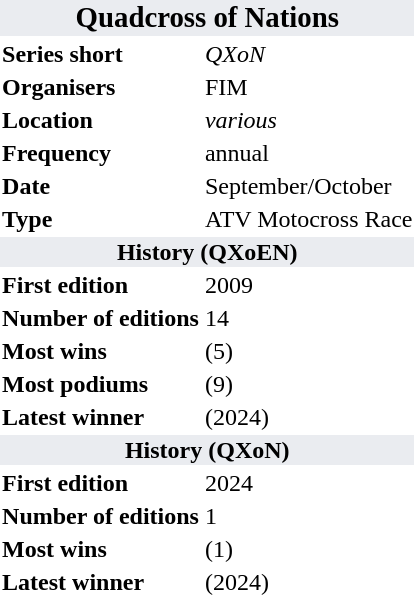<table class="toccolours" style="float: right; margin: 0 0 1em 1em;">
<tr>
<th colspan="2" style="background:#EAECF0;"><big>Quadcross of Nations</big></th>
</tr>
<tr>
<td><strong>Series short</strong></td>
<td><em>QXoN</em></td>
</tr>
<tr>
<td><strong>Organisers</strong></td>
<td>FIM</td>
</tr>
<tr>
<td><strong>Location</strong></td>
<td><em>various</em></td>
</tr>
<tr>
<td><strong>Frequency</strong></td>
<td>annual</td>
</tr>
<tr>
<td><strong>Date</strong></td>
<td>September/October</td>
</tr>
<tr>
<td><strong>Type</strong></td>
<td>ATV Motocross Race</td>
</tr>
<tr>
<th colspan="2" style="background:#EAECF0;">History (QXoEN)</th>
</tr>
<tr>
<td><strong>First edition</strong></td>
<td>2009</td>
</tr>
<tr>
<td><strong>Number of editions</strong></td>
<td>14</td>
</tr>
<tr>
<td valign=top><strong>Most wins</strong></td>
<td> (5)</td>
</tr>
<tr>
<td><strong>Most podiums</strong></td>
<td> (9)</td>
</tr>
<tr>
<td><strong>Latest winner</strong></td>
<td> (2024)</td>
</tr>
<tr>
<th colspan="2" style="background:#EAECF0;">History (QXoN)</th>
</tr>
<tr>
<td><strong>First edition</strong></td>
<td>2024</td>
</tr>
<tr>
<td><strong>Number of editions</strong></td>
<td>1</td>
</tr>
<tr>
<td valign=top><strong>Most wins</strong></td>
<td> (1)</td>
</tr>
<tr>
<td><strong>Latest winner</strong></td>
<td> (2024)</td>
</tr>
<tr>
</tr>
</table>
